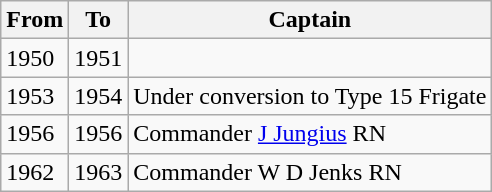<table class="wikitable" style="text-align:left">
<tr>
<th>From</th>
<th>To</th>
<th>Captain</th>
</tr>
<tr>
<td>1950</td>
<td>1951</td>
<td></td>
</tr>
<tr>
<td>1953</td>
<td>1954</td>
<td>Under conversion to Type 15 Frigate</td>
</tr>
<tr 1954 1956 Captain J J E Farnol DSO DSC>
<td>1956</td>
<td>1956</td>
<td>Commander <a href='#'>J Jungius</a> RN</td>
</tr>
<tr>
<td>1962</td>
<td>1963</td>
<td>Commander W D Jenks RN</td>
</tr>
</table>
